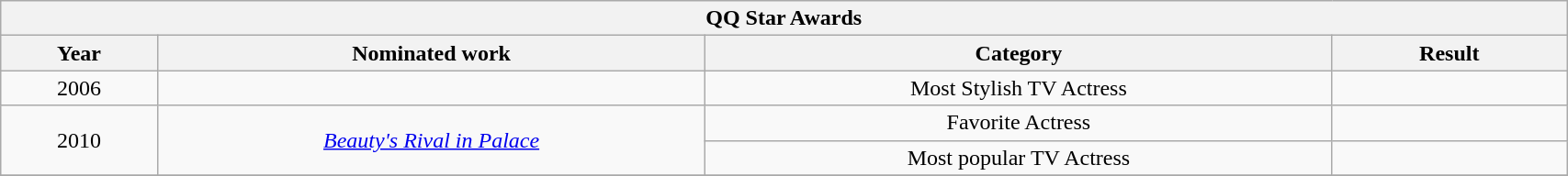<table width="90%" class="wikitable">
<tr>
<th colspan="4" align="center">QQ Star Awards</th>
</tr>
<tr>
<th width="10%">Year</th>
<th width="35%">Nominated work</th>
<th width="40%">Category</th>
<th width="15%">Result</th>
</tr>
<tr>
<td align="center" rowspan="1">2006</td>
<td align="center"></td>
<td align="center">Most Stylish TV Actress</td>
<td></td>
</tr>
<tr>
<td align="center" rowspan="2">2010</td>
<td align="center" rowspan="2"><em><a href='#'>Beauty's Rival in Palace</a></em></td>
<td align="center">Favorite Actress</td>
<td></td>
</tr>
<tr>
<td align="center">Most popular TV Actress</td>
<td></td>
</tr>
<tr>
</tr>
</table>
